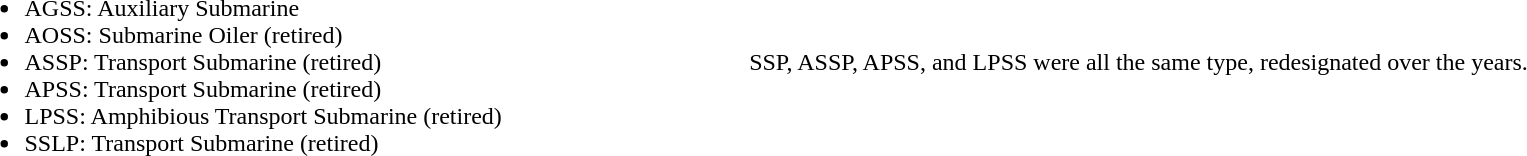<table>
<tr>
<td style="width: 50%;"><br><ul><li>AGSS: Auxiliary Submarine</li><li>AOSS: Submarine Oiler (retired)</li><li>ASSP: Transport Submarine (retired)</li><li>APSS: Transport Submarine (retired)</li><li>LPSS: Amphibious Transport Submarine (retired)</li><li>SSLP: Transport Submarine (retired)</li></ul></td>
<td>SSP, ASSP, APSS, and LPSS were all the same type, redesignated over the years.</td>
</tr>
</table>
